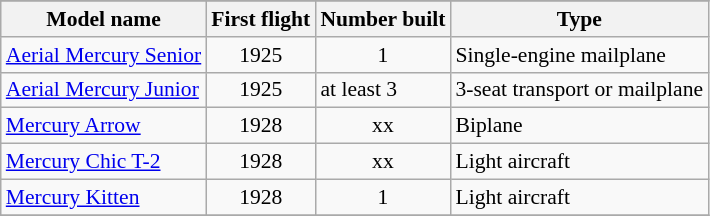<table class="wikitable" align=center style="font-size:90%;">
<tr>
</tr>
<tr style="background:#efefef;">
<th>Model name</th>
<th>First flight</th>
<th>Number built</th>
<th>Type</th>
</tr>
<tr>
<td align=left><a href='#'>Aerial Mercury Senior</a></td>
<td align=center>1925</td>
<td align=center>1</td>
<td align=left>Single-engine mailplane</td>
</tr>
<tr>
<td align=left><a href='#'>Aerial Mercury Junior</a></td>
<td align=center>1925</td>
<td align=center=>at least 3</td>
<td align=left>3-seat transport or mailplane</td>
</tr>
<tr>
<td align=left><a href='#'>Mercury Arrow</a></td>
<td align=center>1928</td>
<td align=center>xx</td>
<td align=left>Biplane</td>
</tr>
<tr>
<td align=left><a href='#'>Mercury Chic T-2</a></td>
<td align=center>1928</td>
<td align=center>xx</td>
<td align=left>Light aircraft</td>
</tr>
<tr>
<td align=left><a href='#'>Mercury Kitten</a></td>
<td align=center>1928</td>
<td align=center>1</td>
<td align=left>Light aircraft</td>
</tr>
<tr>
</tr>
</table>
